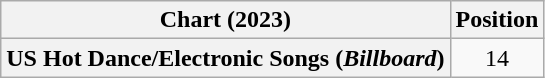<table class="wikitable sortable plainrowheaders" style="text-align:center">
<tr>
<th scope="col">Chart (2023)</th>
<th scope="col">Position</th>
</tr>
<tr>
<th scope="row">US Hot Dance/Electronic Songs (<em>Billboard</em>)</th>
<td>14</td>
</tr>
</table>
